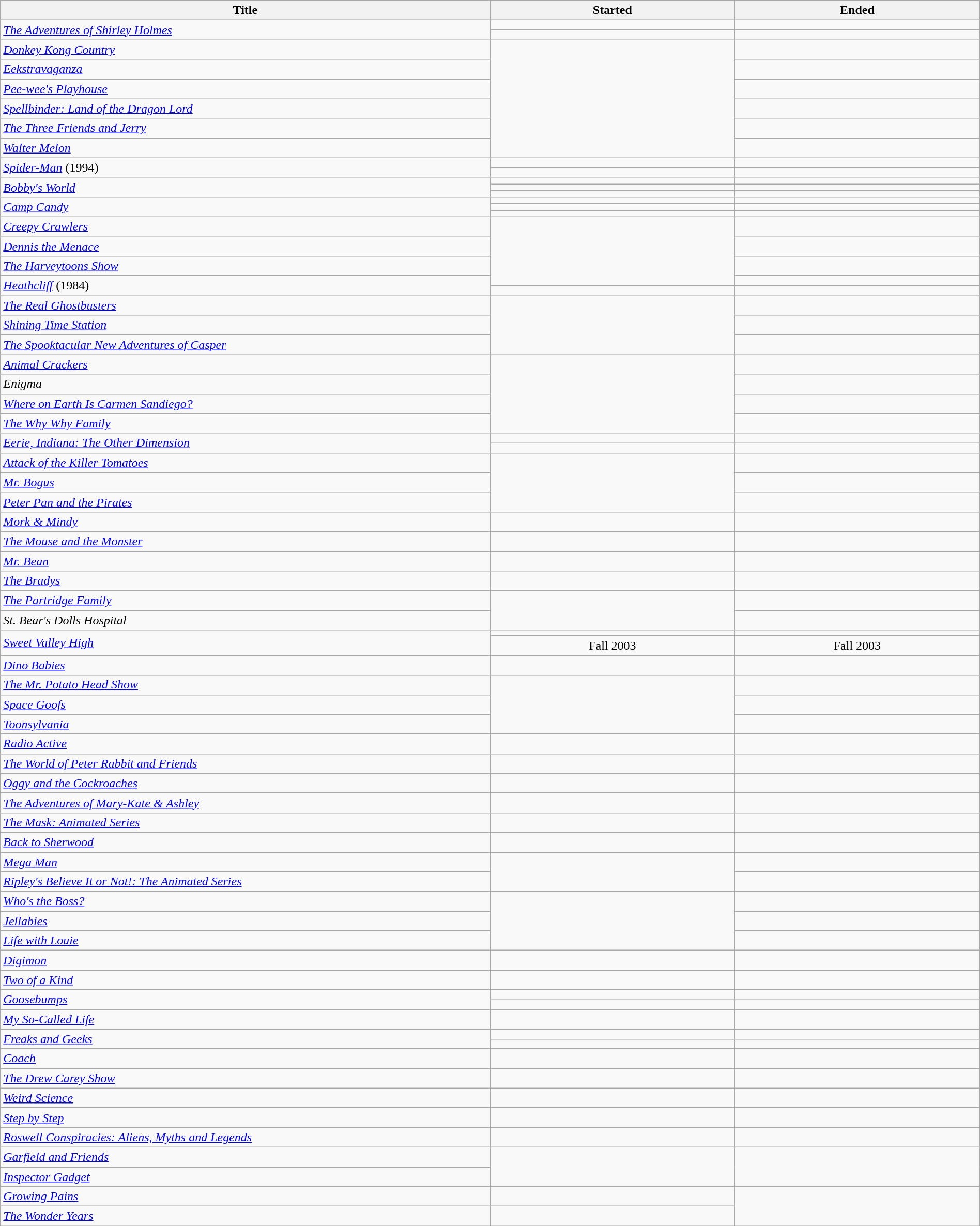<table class="wikitable sortable" style="width:100%;text-align:center;">
<tr>
<th scope="col" style="width:50%;">Title</th>
<th scope="col" style="width:25%;">Started</th>
<th scope="col" style="width:25%;">Ended</th>
</tr>
<tr>
<td scope="row" style="text-align:left;" rowspan="2"><em><a href='#'>The Adventures of Shirley Holmes</a></em></td>
<td></td>
<td></td>
</tr>
<tr>
<td scope="row" style="text-align:center;"></td>
<td></td>
</tr>
<tr>
<td scope="row" style="text-align:left;"><em><a href='#'>Donkey Kong Country</a></em></td>
<td rowspan="6"></td>
<td></td>
</tr>
<tr>
<td scope="row" style="text-align:left;"><em><a href='#'>Eekstravaganza</a></em></td>
<td></td>
</tr>
<tr>
<td scope="row" style="text-align:left;"><em><a href='#'>Pee-wee's Playhouse</a></em></td>
<td></td>
</tr>
<tr>
<td scope="row" style="text-align:left;"><em><a href='#'>Spellbinder: Land of the Dragon Lord</a></em></td>
<td></td>
</tr>
<tr>
<td scope="row" style="text-align:left;"><em><a href='#'>The Three Friends and Jerry</a></em></td>
<td></td>
</tr>
<tr>
<td scope="row" style="text-align:left;"><em><a href='#'>Walter Melon</a></em></td>
<td></td>
</tr>
<tr>
<td scope="row" style="text-align:left;" rowspan="2"><em><a href='#'>Spider-Man</a></em> (1994)</td>
<td></td>
<td></td>
</tr>
<tr>
<td scope="row" style="text-align:center;"></td>
<td></td>
</tr>
<tr>
<td scope="row" style="text-align:left;" rowspan="3"><em><a href='#'>Bobby's World</a></em></td>
<td></td>
<td></td>
</tr>
<tr>
<td scope="row" style="text-align:center;"></td>
<td></td>
</tr>
<tr>
<td scope="row" style="text-align:center;"></td>
<td></td>
</tr>
<tr>
<td scope="row" style="text-align:left;" rowspan="3"><em><a href='#'>Camp Candy</a></em></td>
<td></td>
<td></td>
</tr>
<tr>
<td scope="row" style="text-align:center;"></td>
<td></td>
</tr>
<tr>
<td scope="row" style="text-align:center;"></td>
<td></td>
</tr>
<tr>
<td scope="row" style="text-align:left;"><em><a href='#'>Creepy Crawlers</a></em></td>
<td rowspan="4"></td>
<td></td>
</tr>
<tr>
<td scope="row" style="text-align:left;"><em><a href='#'>Dennis the Menace</a></em></td>
<td></td>
</tr>
<tr>
<td scope="row" style="text-align:left;"><em><a href='#'>The Harveytoons Show</a></em></td>
<td></td>
</tr>
<tr>
<td scope="row" style="text-align:left;" rowspan="2"><em><a href='#'>Heathcliff</a></em> (1984)</td>
<td></td>
</tr>
<tr>
<td scope="row" style="text-align:center;"></td>
<td></td>
</tr>
<tr>
<td scope="row" style="text-align:left;"><em><a href='#'>The Real Ghostbusters</a></em></td>
<td rowspan="3"></td>
<td></td>
</tr>
<tr>
<td scope="row" style="text-align:left;"><em><a href='#'>Shining Time Station</a></em></td>
<td></td>
</tr>
<tr>
<td scope="row" style="text-align:left;"><em><a href='#'>The Spooktacular New Adventures of Casper</a></em></td>
<td></td>
</tr>
<tr>
<td scope="row" style="text-align:left;"><em><a href='#'>Animal Crackers</a></em></td>
<td rowspan="4"></td>
<td></td>
</tr>
<tr>
<td scope="row" style="text-align:left;"><em>Enigma</em></td>
<td></td>
</tr>
<tr>
<td scope="row" style="text-align:left;"><em><a href='#'>Where on Earth Is Carmen Sandiego?</a></em></td>
<td></td>
</tr>
<tr>
<td scope="row" style="text-align:left;"><em><a href='#'>The Why Why Family</a></em></td>
<td></td>
</tr>
<tr>
<td scope="row" style="text-align:left;" rowspan="2"><em><a href='#'>Eerie, Indiana: The Other Dimension</a></em></td>
<td></td>
<td></td>
</tr>
<tr>
<td scope="row" style="text-align:center;"></td>
<td></td>
</tr>
<tr>
<td scope="row" style="text-align:left;"><em><a href='#'>Attack of the Killer Tomatoes</a></em></td>
<td rowspan="3"></td>
<td></td>
</tr>
<tr>
<td scope="row" style="text-align:left;"><em><a href='#'>Mr. Bogus</a></em></td>
<td></td>
</tr>
<tr>
<td scope="row" style="text-align:left;"><em><a href='#'>Peter Pan and the Pirates</a></em></td>
<td></td>
</tr>
<tr>
<td scope="row" style="text-align:left;"><em><a href='#'>Mork & Mindy</a></em></td>
<td></td>
<td></td>
</tr>
<tr>
<td scope="row" style="text-align:left;"><em><a href='#'>The Mouse and the Monster</a></em></td>
<td></td>
<td></td>
</tr>
<tr>
<td scope="row" style="text-align:left;"><em><a href='#'>Mr. Bean</a></em></td>
<td></td>
<td></td>
</tr>
<tr>
<td scope="row" style="text-align:left;"><em><a href='#'>The Bradys</a></em></td>
<td></td>
<td></td>
</tr>
<tr>
<td scope="row" style="text-align:left;"><em><a href='#'>The Partridge Family</a></em></td>
<td rowspan="2"></td>
<td></td>
</tr>
<tr>
<td scope="row" style="text-align:left;"><em>St. Bear's Dolls Hospital</em></td>
<td></td>
</tr>
<tr>
<td scope="row" style="text-align:left;" rowspan="2"><em><a href='#'>Sweet Valley High</a></em></td>
<td></td>
<td></td>
</tr>
<tr>
<td scope="row" style="text-align:center;">Fall 2003</td>
<td>Fall 2003</td>
</tr>
<tr>
<td scope="row" style="text-align:left;"><em><a href='#'>Dino Babies</a></em></td>
<td></td>
<td></td>
</tr>
<tr>
<td scope="row" style="text-align:left;"><em><a href='#'>The Mr. Potato Head Show</a></em></td>
<td rowspan="3"></td>
<td></td>
</tr>
<tr>
<td scope="row" style="text-align:left;"><em><a href='#'>Space Goofs</a></em></td>
<td></td>
</tr>
<tr>
<td scope="row" style="text-align:left;"><em><a href='#'>Toonsylvania</a></em></td>
<td></td>
</tr>
<tr>
<td scope="row" style="text-align:left;"><em><a href='#'>Radio Active</a></em></td>
<td></td>
<td></td>
</tr>
<tr>
<td scope="row" style="text-align:left;"><em><a href='#'>The World of Peter Rabbit and Friends</a></em></td>
<td></td>
<td></td>
</tr>
<tr>
<td scope="row" style="text-align:left;"><em><a href='#'>Oggy and the Cockroaches</a></em></td>
<td></td>
<td></td>
</tr>
<tr>
<td scope="row" style="text-align:left;"><em><a href='#'>The Adventures of Mary-Kate & Ashley</a></em></td>
<td></td>
<td></td>
</tr>
<tr>
<td scope="row" style="text-align:left;"><em><a href='#'>The Mask: Animated Series</a></em></td>
<td></td>
<td></td>
</tr>
<tr>
<td scope="row" style="text-align:left;"><em><a href='#'>Back to Sherwood</a></em></td>
<td></td>
<td></td>
</tr>
<tr>
<td scope="row" style="text-align:left;"><em><a href='#'>Mega Man</a></em></td>
<td rowspan="2"></td>
<td></td>
</tr>
<tr>
<td scope="row" style="text-align:left;"><em><a href='#'>Ripley's Believe It or Not!: The Animated Series</a></em></td>
<td></td>
</tr>
<tr>
<td scope="row" style="text-align:left;"><em><a href='#'>Who's the Boss?</a></em></td>
<td rowspan="3"></td>
<td></td>
</tr>
<tr>
<td scope="row" style="text-align:left;"><em><a href='#'>Jellabies</a></em></td>
<td></td>
</tr>
<tr>
<td scope="row" style="text-align:left;"><em><a href='#'>Life with Louie</a></em></td>
<td></td>
</tr>
<tr>
<td scope="row" style="text-align:left;"><em><a href='#'>Digimon</a></em></td>
<td></td>
<td></td>
</tr>
<tr>
<td scope="row" style="text-align:left;"><em><a href='#'>Two of a Kind</a></em></td>
<td></td>
<td></td>
</tr>
<tr>
<td scope="row" style="text-align:left;" rowspan="2"><em><a href='#'>Goosebumps</a></em></td>
<td></td>
<td></td>
</tr>
<tr>
<td scope="row" style="text-align:center;"></td>
<td></td>
</tr>
<tr>
<td scope="row" style="text-align:left;"><em><a href='#'>My So-Called Life</a></em></td>
<td></td>
<td></td>
</tr>
<tr>
<td scope="row" style="text-align:left;" rowspan="2"><em><a href='#'>Freaks and Geeks</a></em></td>
<td></td>
<td></td>
</tr>
<tr>
<td scope="row" style="text-align:center;"></td>
<td></td>
</tr>
<tr>
<td scope="row" style="text-align:left;"><em><a href='#'>Coach</a></em></td>
<td></td>
<td></td>
</tr>
<tr>
<td scope="row" style="text-align:left;"><em><a href='#'>The Drew Carey Show</a></em></td>
<td></td>
<td></td>
</tr>
<tr>
<td scope="row" style="text-align:left;"><em><a href='#'>Weird Science</a></em></td>
<td></td>
<td></td>
</tr>
<tr>
<td scope="row" style="text-align:left;"><em><a href='#'>Step by Step</a></em></td>
<td></td>
<td></td>
</tr>
<tr>
<td scope="row" style="text-align:left;"><em><a href='#'>Roswell Conspiracies: Aliens, Myths and Legends</a></em></td>
<td></td>
<td></td>
</tr>
<tr>
<td scope="row" style="text-align:left;"><em><a href='#'>Garfield and Friends</a></em></td>
<td rowspan="2"></td>
<td rowspan="2"></td>
</tr>
<tr>
<td scope="row" style="text-align:left;"><em><a href='#'>Inspector Gadget</a></em></td>
</tr>
<tr>
<td scope="row" style="text-align:left;"><em><a href='#'>Growing Pains</a></em></td>
<td></td>
<td rowspan="2"></td>
</tr>
<tr>
<td scope="row" style="text-align:left;"><em><a href='#'>The Wonder Years</a></em></td>
<td></td>
</tr>
</table>
